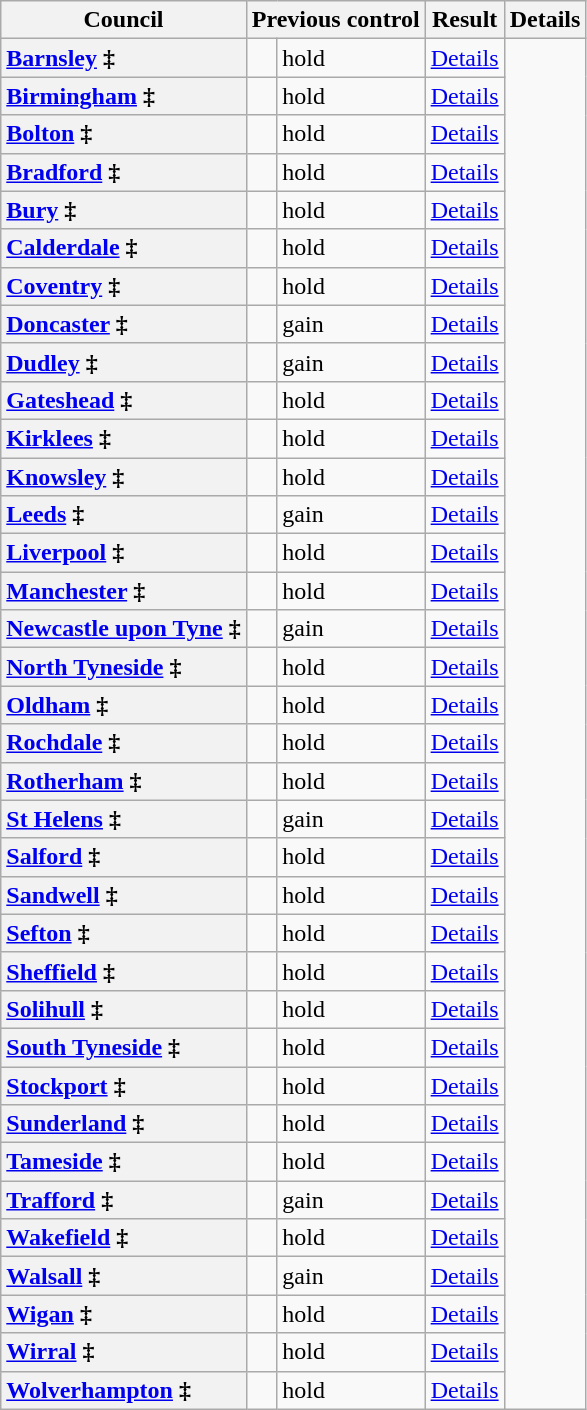<table class="wikitable sortable" border="1">
<tr>
<th scope="col">Council</th>
<th colspan=2>Previous control</th>
<th colspan=2>Result</th>
<th class="unsortable" scope="col">Details</th>
</tr>
<tr>
<th scope="row" style="text-align: left;"><a href='#'>Barnsley</a> ‡</th>
<td></td>
<td> hold</td>
<td><a href='#'>Details</a></td>
</tr>
<tr>
<th scope="row" style="text-align: left;"><a href='#'>Birmingham</a> ‡</th>
<td></td>
<td> hold</td>
<td><a href='#'>Details</a></td>
</tr>
<tr>
<th scope="row" style="text-align: left;"><a href='#'>Bolton</a> ‡</th>
<td></td>
<td> hold</td>
<td><a href='#'>Details</a></td>
</tr>
<tr>
<th scope="row" style="text-align: left;"><a href='#'>Bradford</a> ‡</th>
<td></td>
<td> hold</td>
<td><a href='#'>Details</a></td>
</tr>
<tr>
<th scope="row" style="text-align: left;"><a href='#'>Bury</a> ‡</th>
<td></td>
<td> hold</td>
<td><a href='#'>Details</a></td>
</tr>
<tr>
<th scope="row" style="text-align: left;"><a href='#'>Calderdale</a> ‡</th>
<td></td>
<td> hold</td>
<td><a href='#'>Details</a></td>
</tr>
<tr>
<th scope="row" style="text-align: left;"><a href='#'>Coventry</a> ‡</th>
<td></td>
<td> hold</td>
<td><a href='#'>Details</a></td>
</tr>
<tr>
<th scope="row" style="text-align: left;"><a href='#'>Doncaster</a> ‡</th>
<td></td>
<td> gain</td>
<td><a href='#'>Details</a></td>
</tr>
<tr>
<th scope="row" style="text-align: left;"><a href='#'>Dudley</a> ‡</th>
<td></td>
<td> gain</td>
<td><a href='#'>Details</a></td>
</tr>
<tr>
<th scope="row" style="text-align: left;"><a href='#'>Gateshead</a> ‡</th>
<td></td>
<td> hold</td>
<td><a href='#'>Details</a></td>
</tr>
<tr>
<th scope="row" style="text-align: left;"><a href='#'>Kirklees</a> ‡</th>
<td></td>
<td> hold</td>
<td><a href='#'>Details</a></td>
</tr>
<tr>
<th scope="row" style="text-align: left;"><a href='#'>Knowsley</a> ‡</th>
<td></td>
<td> hold</td>
<td><a href='#'>Details</a></td>
</tr>
<tr>
<th scope="row" style="text-align: left;"><a href='#'>Leeds</a> ‡</th>
<td></td>
<td> gain</td>
<td><a href='#'>Details</a></td>
</tr>
<tr>
<th scope="row" style="text-align: left;"><a href='#'>Liverpool</a> ‡</th>
<td></td>
<td> hold</td>
<td><a href='#'>Details</a></td>
</tr>
<tr>
<th scope="row" style="text-align: left;"><a href='#'>Manchester</a> ‡</th>
<td></td>
<td> hold</td>
<td><a href='#'>Details</a></td>
</tr>
<tr>
<th scope="row" style="text-align: left;"><a href='#'>Newcastle upon Tyne</a> ‡</th>
<td></td>
<td> gain</td>
<td><a href='#'>Details</a></td>
</tr>
<tr>
<th scope="row" style="text-align: left;"><a href='#'>North Tyneside</a> ‡</th>
<td></td>
<td> hold</td>
<td><a href='#'>Details</a></td>
</tr>
<tr>
<th scope="row" style="text-align: left;"><a href='#'>Oldham</a> ‡</th>
<td></td>
<td> hold</td>
<td><a href='#'>Details</a></td>
</tr>
<tr>
<th scope="row" style="text-align: left;"><a href='#'>Rochdale</a> ‡</th>
<td></td>
<td> hold</td>
<td><a href='#'>Details</a></td>
</tr>
<tr>
<th scope="row" style="text-align: left;"><a href='#'>Rotherham</a> ‡</th>
<td></td>
<td> hold</td>
<td><a href='#'>Details</a></td>
</tr>
<tr>
<th scope="row" style="text-align: left;"><a href='#'>St Helens</a> ‡</th>
<td></td>
<td> gain</td>
<td><a href='#'>Details</a></td>
</tr>
<tr>
<th scope="row" style="text-align: left;"><a href='#'>Salford</a> ‡</th>
<td></td>
<td> hold</td>
<td><a href='#'>Details</a></td>
</tr>
<tr>
<th scope="row" style="text-align: left;"><a href='#'>Sandwell</a> ‡</th>
<td></td>
<td> hold</td>
<td><a href='#'>Details</a></td>
</tr>
<tr>
<th scope="row" style="text-align: left;"><a href='#'>Sefton</a> ‡</th>
<td></td>
<td> hold</td>
<td><a href='#'>Details</a></td>
</tr>
<tr>
<th scope="row" style="text-align: left;"><a href='#'>Sheffield</a> ‡</th>
<td></td>
<td> hold</td>
<td><a href='#'>Details</a></td>
</tr>
<tr>
<th scope="row" style="text-align: left;"><a href='#'>Solihull</a> ‡</th>
<td></td>
<td> hold</td>
<td><a href='#'>Details</a></td>
</tr>
<tr>
<th scope="row" style="text-align: left;"><a href='#'>South Tyneside</a> ‡</th>
<td></td>
<td> hold</td>
<td><a href='#'>Details</a></td>
</tr>
<tr>
<th scope="row" style="text-align: left;"><a href='#'>Stockport</a> ‡</th>
<td></td>
<td> hold</td>
<td><a href='#'>Details</a></td>
</tr>
<tr>
<th scope="row" style="text-align: left;"><a href='#'>Sunderland</a> ‡</th>
<td></td>
<td> hold</td>
<td><a href='#'>Details</a></td>
</tr>
<tr>
<th scope="row" style="text-align: left;"><a href='#'>Tameside</a> ‡</th>
<td></td>
<td> hold</td>
<td><a href='#'>Details</a></td>
</tr>
<tr>
<th scope="row" style="text-align: left;"><a href='#'>Trafford</a> ‡</th>
<td></td>
<td> gain</td>
<td><a href='#'>Details</a></td>
</tr>
<tr>
<th scope="row" style="text-align: left;"><a href='#'>Wakefield</a> ‡</th>
<td></td>
<td> hold</td>
<td><a href='#'>Details</a></td>
</tr>
<tr>
<th scope="row" style="text-align: left;"><a href='#'>Walsall</a> ‡</th>
<td></td>
<td> gain</td>
<td><a href='#'>Details</a></td>
</tr>
<tr>
<th scope="row" style="text-align: left;"><a href='#'>Wigan</a> ‡</th>
<td></td>
<td> hold</td>
<td><a href='#'>Details</a></td>
</tr>
<tr>
<th scope="row" style="text-align: left;"><a href='#'>Wirral</a> ‡</th>
<td></td>
<td> hold</td>
<td><a href='#'>Details</a></td>
</tr>
<tr>
<th scope="row" style="text-align: left;"><a href='#'>Wolverhampton</a> ‡</th>
<td></td>
<td> hold</td>
<td><a href='#'>Details</a></td>
</tr>
</table>
